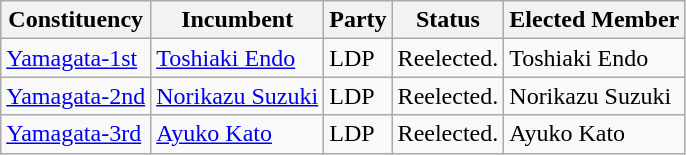<table class="wikitable">
<tr>
<th>Constituency</th>
<th>Incumbent</th>
<th>Party</th>
<th>Status</th>
<th>Elected Member</th>
</tr>
<tr>
<td><a href='#'>Yamagata-1st</a></td>
<td><a href='#'>Toshiaki Endo</a></td>
<td>LDP</td>
<td>Reelected.</td>
<td>Toshiaki Endo</td>
</tr>
<tr>
<td><a href='#'>Yamagata-2nd</a></td>
<td><a href='#'>Norikazu Suzuki</a></td>
<td>LDP</td>
<td>Reelected.</td>
<td>Norikazu Suzuki</td>
</tr>
<tr>
<td><a href='#'>Yamagata-3rd</a></td>
<td><a href='#'>Ayuko Kato</a></td>
<td>LDP</td>
<td>Reelected.</td>
<td>Ayuko Kato</td>
</tr>
</table>
